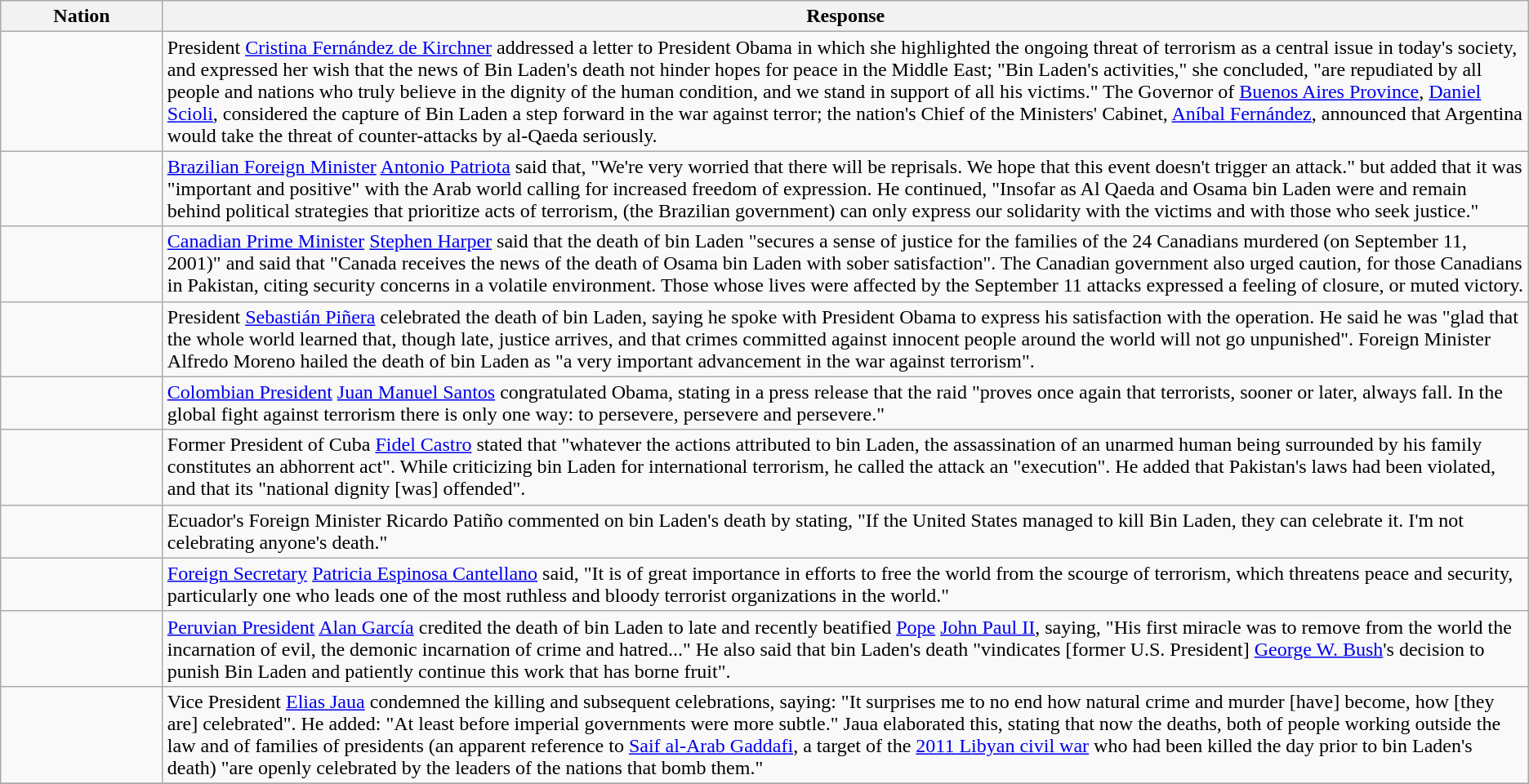<table class="wikitable">
<tr>
<th bgcolor="#efefef" column width=125px>Nation</th>
<th bgcolor="#efefef" class=unsortable>Response</th>
</tr>
<tr>
<td></td>
<td>President <a href='#'>Cristina Fernández de Kirchner</a> addressed a letter to President Obama in which she highlighted the ongoing threat of terrorism as a central issue in today's society, and expressed her wish that the news of Bin Laden's death not hinder hopes for peace in the Middle East; "Bin Laden's activities," she concluded, "are repudiated by all people and nations who truly believe in the dignity of the human condition, and we stand in support of all his victims." The Governor of <a href='#'>Buenos Aires Province</a>, <a href='#'>Daniel Scioli</a>, considered the capture of Bin Laden a step forward in the war against terror; the nation's Chief of the Ministers' Cabinet, <a href='#'>Aníbal Fernández</a>, announced that Argentina would take the threat of counter-attacks by al-Qaeda seriously.</td>
</tr>
<tr>
<td></td>
<td><a href='#'>Brazilian Foreign Minister</a> <a href='#'>Antonio Patriota</a> said that, "We're very worried that there will be reprisals. We hope that this event doesn't trigger an attack." but added that it was "important and positive" with the Arab world calling for increased freedom of expression. He continued, "Insofar as Al Qaeda and Osama bin Laden were and remain behind political strategies that prioritize acts of terrorism, (the Brazilian government) can only express our solidarity with the victims and with those who seek justice."</td>
</tr>
<tr>
<td></td>
<td><a href='#'>Canadian Prime Minister</a> <a href='#'>Stephen Harper</a> said that the death of bin Laden "secures a sense of justice for the families of the 24 Canadians murdered (on September 11, 2001)" and said that "Canada receives the news of the death of Osama bin Laden with sober satisfaction". The Canadian government also urged caution, for those Canadians in Pakistan, citing security concerns in a volatile environment. Those whose lives were affected by the September 11 attacks expressed a feeling of closure, or muted victory.</td>
</tr>
<tr>
<td></td>
<td>President <a href='#'>Sebastián Piñera</a> celebrated the death of bin Laden, saying he spoke with President Obama to express his satisfaction with the operation. He said he was "glad that the whole world learned that, though late, justice arrives, and that crimes committed against innocent people around the world will not go unpunished". Foreign Minister Alfredo Moreno hailed the death of bin Laden as "a very important advancement in the war against terrorism".</td>
</tr>
<tr>
<td></td>
<td><a href='#'>Colombian President</a> <a href='#'>Juan Manuel Santos</a> congratulated Obama, stating in a press release that the raid "proves once again that terrorists, sooner or later, always fall. In the global fight against terrorism there is only one way: to persevere, persevere and persevere."</td>
</tr>
<tr>
<td></td>
<td>Former President of Cuba <a href='#'>Fidel Castro</a> stated that "whatever the actions attributed to bin Laden, the assassination of an unarmed human being surrounded by his family constitutes an abhorrent act". While criticizing bin Laden for international terrorism, he called the attack an "execution". He added that Pakistan's laws had been violated, and that its "national dignity [was] offended".</td>
</tr>
<tr>
<td></td>
<td>Ecuador's Foreign Minister Ricardo Patiño commented on bin Laden's death by stating, "If the United States managed to kill Bin Laden, they can celebrate it. I'm not celebrating anyone's death."</td>
</tr>
<tr>
<td></td>
<td><a href='#'>Foreign Secretary</a> <a href='#'>Patricia Espinosa Cantellano</a> said, "It is of great importance in efforts to free the world from the scourge of terrorism, which threatens peace and security, particularly one who leads one of the most ruthless and bloody terrorist organizations in the world."</td>
</tr>
<tr>
<td></td>
<td><a href='#'>Peruvian President</a> <a href='#'>Alan García</a> credited the death of bin Laden to late and recently beatified <a href='#'>Pope</a> <a href='#'>John Paul II</a>, saying, "His first miracle was to remove from the world the incarnation of evil, the demonic incarnation of crime and hatred..." He also said that bin Laden's death "vindicates [former U.S. President] <a href='#'>George W. Bush</a>'s decision to punish Bin Laden and patiently continue this work that has borne fruit".</td>
</tr>
<tr>
<td></td>
<td>Vice President <a href='#'>Elias Jaua</a> condemned the killing and subsequent celebrations, saying: "It surprises me to no end how natural crime and murder [have] become, how [they are] celebrated". He added: "At least before imperial governments were more subtle." Jaua elaborated this, stating that now the deaths, both of people working outside the law and of families of presidents (an apparent reference to <a href='#'>Saif al-Arab Gaddafi</a>, a target of the <a href='#'>2011 Libyan civil war</a> who had been killed the day prior to bin Laden's death) "are openly celebrated by the leaders of the nations that bomb them."</td>
</tr>
<tr>
</tr>
</table>
